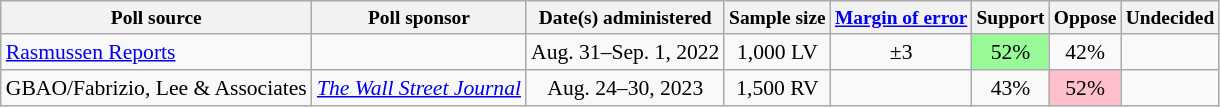<table class="wikitable" style="font-size:90%; text-align:center;">
<tr style="vertical-align:bottom; font-size:90%;">
<th>Poll source</th>
<th>Poll sponsor</th>
<th>Date(s) administered</th>
<th>Sample size</th>
<th><a href='#'>Margin of&nbsp;error</a></th>
<th>Support</th>
<th>Oppose</th>
<th>Undecided</th>
</tr>
<tr>
<td align=left><a href='#'>Rasmussen Reports</a></td>
<td></td>
<td>Aug. 31–Sep. 1, 2022</td>
<td>1,000 LV</td>
<td>±3</td>
<td style="background: palegreen">52%</td>
<td>42%</td>
<td></td>
</tr>
<tr>
<td align=left>GBAO/Fabrizio, Lee & Associates</td>
<td><em><a href='#'>The Wall Street Journal</a></em></td>
<td>Aug. 24–30, 2023</td>
<td>1,500 RV</td>
<td></td>
<td>43%</td>
<td style="background: pink">52%</td>
<td></td>
</tr>
</table>
